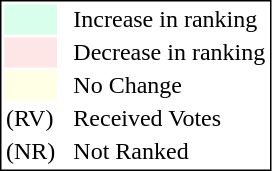<table style="border:1px solid black;">
<tr>
<td style="background:#D8FFEB; width:20px;"></td>
<td> </td>
<td>Increase in ranking</td>
</tr>
<tr>
<td style="background:#FFE6E6; width:20px;"></td>
<td> </td>
<td>Decrease in ranking</td>
</tr>
<tr>
<td style="background:#FFFFE6; width:20px;"></td>
<td> </td>
<td>No Change</td>
</tr>
<tr>
<td>(RV)</td>
<td> </td>
<td>Received Votes</td>
</tr>
<tr>
<td>(NR)</td>
<td> </td>
<td>Not Ranked</td>
</tr>
</table>
